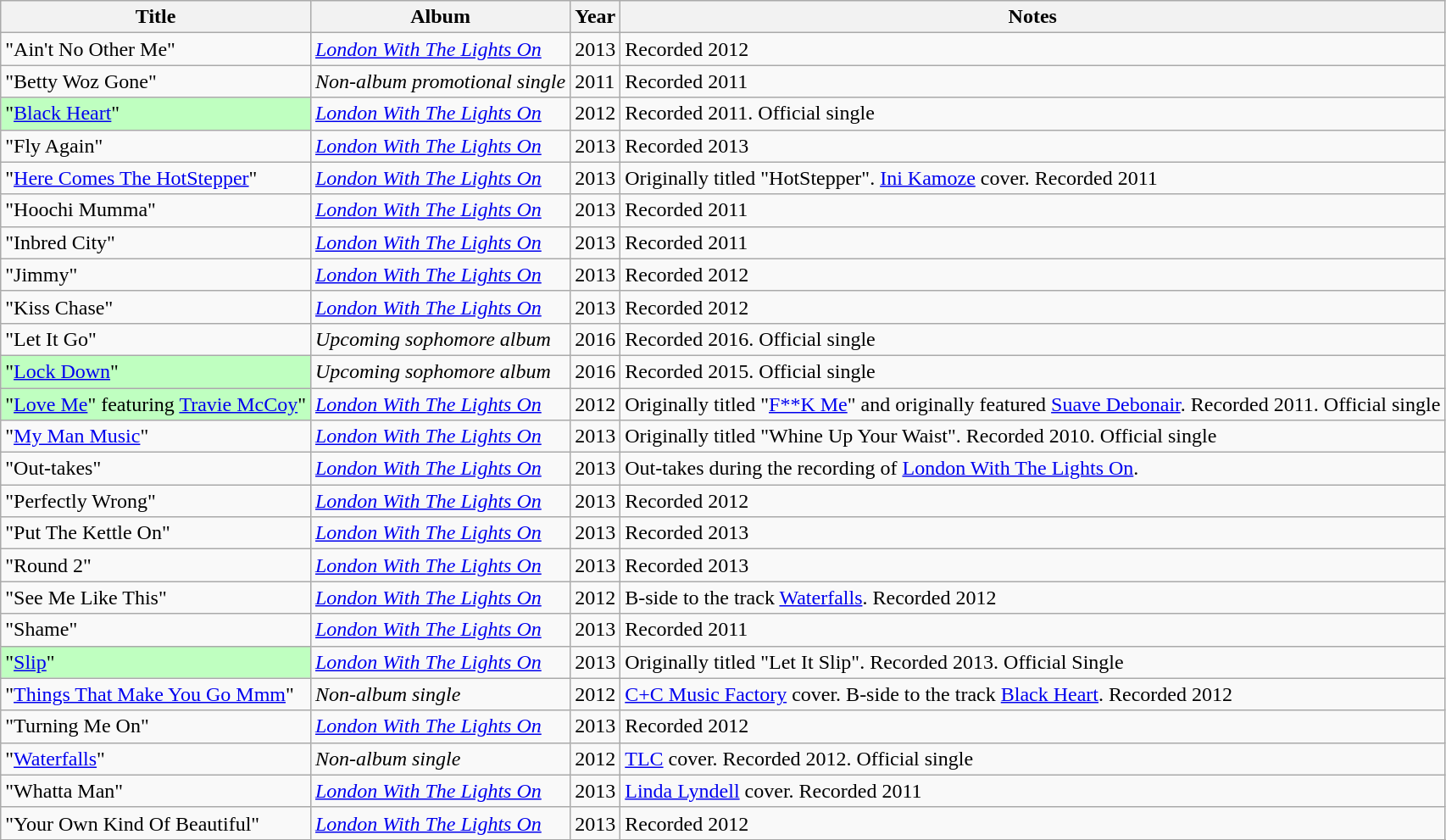<table class="wikitable sortable">
<tr>
<th>Title</th>
<th>Album</th>
<th>Year</th>
<th>Notes</th>
</tr>
<tr>
<td><span></span>"Ain't No Other Me"</td>
<td><em><a href='#'>London With The Lights On</a></em></td>
<td>2013</td>
<td>Recorded 2012</td>
</tr>
<tr>
<td>"Betty Woz Gone" </td>
<td><em>Non-album promotional single</em></td>
<td>2011</td>
<td>Recorded 2011</td>
</tr>
<tr>
<td style="background-color:#BFFFC0">"<a href='#'>Black Heart</a>" </td>
<td><em><a href='#'>London With The Lights On</a></em></td>
<td>2012</td>
<td>Recorded 2011. Official single</td>
</tr>
<tr>
<td><span></span>"Fly Again"</td>
<td><em><a href='#'>London With The Lights On</a></em></td>
<td>2013</td>
<td>Recorded 2013</td>
</tr>
<tr>
<td><span></span>"<a href='#'>Here Comes The HotStepper</a>"</td>
<td><em><a href='#'>London With The Lights On</a></em></td>
<td>2013</td>
<td>Originally titled "HotStepper". <a href='#'>Ini Kamoze</a> cover. Recorded 2011</td>
</tr>
<tr>
<td>"Hoochi Mumma"</td>
<td><em><a href='#'>London With The Lights On</a></em></td>
<td>2013</td>
<td>Recorded 2011</td>
</tr>
<tr>
<td><span></span>"Inbred City"</td>
<td><em><a href='#'>London With The Lights On</a></em></td>
<td>2013</td>
<td>Recorded 2011</td>
</tr>
<tr>
<td><span></span>"Jimmy"</td>
<td><em><a href='#'>London With The Lights On</a></em></td>
<td>2013</td>
<td>Recorded 2012</td>
</tr>
<tr>
<td><span></span>"Kiss Chase"</td>
<td><em><a href='#'>London With The Lights On</a></em></td>
<td>2013</td>
<td>Recorded 2012</td>
</tr>
<tr>
<td>"Let It Go" </td>
<td><em>Upcoming sophomore album</em></td>
<td>2016</td>
<td>Recorded 2016. Official single</td>
</tr>
<tr>
<td style="background-color:#BFFFC0">"<a href='#'>Lock Down</a>" </td>
<td><em>Upcoming sophomore album</em></td>
<td>2016</td>
<td>Recorded 2015. Official single</td>
</tr>
<tr>
<td style="background-color:#BFFFC0">"<a href='#'>Love Me</a>" featuring <a href='#'>Travie McCoy</a>" </td>
<td><em><a href='#'>London With The Lights On</a></em></td>
<td>2012</td>
<td>Originally titled "<a href='#'>F**K Me</a>" and originally featured <a href='#'>Suave Debonair</a>. Recorded 2011. Official single</td>
</tr>
<tr>
<td>"<a href='#'>My Man Music</a>" </td>
<td><em><a href='#'>London With The Lights On</a></em></td>
<td>2013</td>
<td>Originally titled "Whine Up Your Waist". Recorded 2010. Official single</td>
</tr>
<tr>
<td><span></span>"Out-takes"</td>
<td><em><a href='#'>London With The Lights On</a></em></td>
<td>2013</td>
<td>Out-takes during the recording of <a href='#'>London With The Lights On</a>.</td>
</tr>
<tr>
<td><span></span>"Perfectly Wrong"</td>
<td><em><a href='#'>London With The Lights On</a></em></td>
<td>2013</td>
<td>Recorded 2012</td>
</tr>
<tr>
<td>"Put The Kettle On"</td>
<td><em><a href='#'>London With The Lights On</a></em></td>
<td>2013</td>
<td>Recorded 2013</td>
</tr>
<tr>
<td><span></span>"Round 2"</td>
<td><em><a href='#'>London With The Lights On</a></em></td>
<td>2013</td>
<td>Recorded 2013</td>
</tr>
<tr>
<td><span></span>"See Me Like This"</td>
<td><em><a href='#'>London With The Lights On</a></em></td>
<td>2012</td>
<td>B-side to the track <a href='#'>Waterfalls</a>. Recorded 2012</td>
</tr>
<tr>
<td>"Shame"</td>
<td><em><a href='#'>London With The Lights On</a></em></td>
<td>2013</td>
<td>Recorded 2011</td>
</tr>
<tr>
<td style="background-color:#BFFFC0">"<a href='#'>Slip</a>" </td>
<td><em><a href='#'>London With The Lights On</a></em></td>
<td>2013</td>
<td>Originally titled "Let It Slip". Recorded 2013. Official Single</td>
</tr>
<tr>
<td><span></span> "<a href='#'>Things That Make You Go Mmm</a>"</td>
<td><em>Non-album single</em></td>
<td>2012</td>
<td><a href='#'>C+C Music Factory</a> cover. B-side to the track <a href='#'>Black Heart</a>. Recorded 2012</td>
</tr>
<tr>
<td>"Turning Me On"</td>
<td><em><a href='#'>London With The Lights On</a></em></td>
<td>2013</td>
<td>Recorded 2012</td>
</tr>
<tr>
<td>"<a href='#'>Waterfalls</a>" </td>
<td><em>Non-album single</em></td>
<td>2012</td>
<td><a href='#'>TLC</a> cover. Recorded 2012. Official single</td>
</tr>
<tr>
<td>"Whatta Man"</td>
<td><em><a href='#'>London With The Lights On</a></em></td>
<td>2013</td>
<td><a href='#'>Linda Lyndell</a> cover. Recorded 2011</td>
</tr>
<tr>
<td><span></span>"Your Own Kind Of Beautiful"</td>
<td><em><a href='#'>London With The Lights On</a></em></td>
<td>2013</td>
<td>Recorded 2012</td>
</tr>
<tr>
</tr>
</table>
